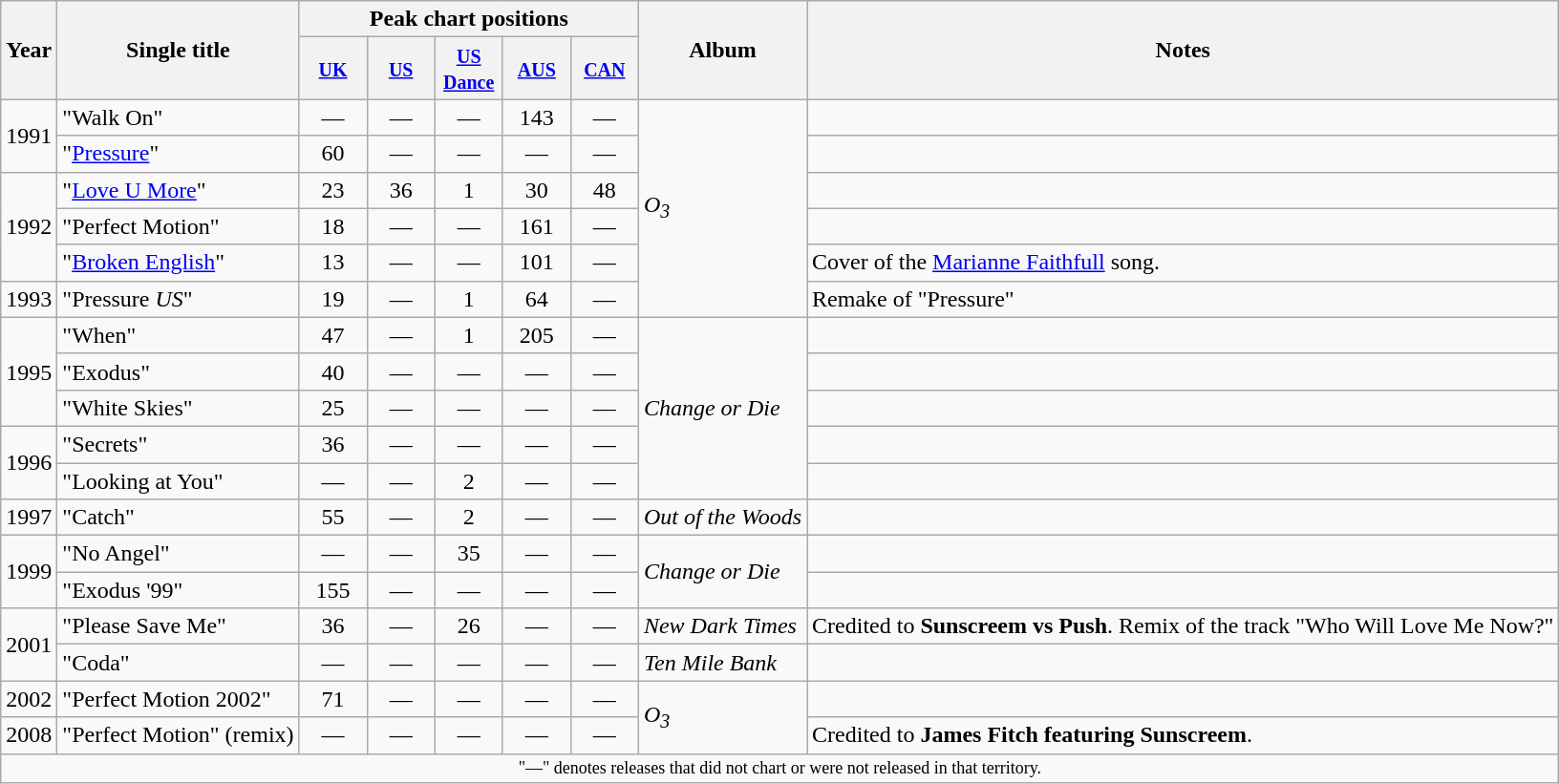<table class="wikitable">
<tr>
<th scope="col" rowspan="2">Year</th>
<th scope="col" rowspan="2">Single title</th>
<th scope="col" colspan="5">Peak chart positions</th>
<th scope="col" rowspan="2">Album</th>
<th scope="col" rowspan="2">Notes</th>
</tr>
<tr>
<th width="40"><small><a href='#'>UK</a></small><br></th>
<th width="40"><small><a href='#'>US</a></small><br></th>
<th width="40"><small><a href='#'>US Dance</a></small><br></th>
<th width="40"><small><a href='#'>AUS</a></small><br></th>
<th width="40"><small><a href='#'>CAN</a></small><br></th>
</tr>
<tr>
<td rowspan="2">1991</td>
<td>"Walk On"</td>
<td style="text-align:center;">—</td>
<td style="text-align:center;">—</td>
<td style="text-align:center;">—</td>
<td style="text-align:center;">143</td>
<td style="text-align:center;">—</td>
<td rowspan="6"><em>O<sub>3</sub></em></td>
<td></td>
</tr>
<tr>
<td>"<a href='#'>Pressure</a>"</td>
<td style="text-align:center;">60</td>
<td style="text-align:center;">—</td>
<td style="text-align:center;">—</td>
<td style="text-align:center;">—</td>
<td style="text-align:center;">—</td>
<td></td>
</tr>
<tr>
<td rowspan="3">1992</td>
<td>"<a href='#'>Love U More</a>"</td>
<td style="text-align:center;">23</td>
<td style="text-align:center;">36</td>
<td style="text-align:center;">1</td>
<td style="text-align:center;">30</td>
<td style="text-align:center;">48</td>
<td></td>
</tr>
<tr>
<td>"Perfect Motion"</td>
<td style="text-align:center;">18</td>
<td style="text-align:center;">—</td>
<td style="text-align:center;">—</td>
<td style="text-align:center;">161</td>
<td style="text-align:center;">—</td>
<td></td>
</tr>
<tr>
<td>"<a href='#'>Broken English</a>"</td>
<td style="text-align:center;">13</td>
<td style="text-align:center;">—</td>
<td style="text-align:center;">—</td>
<td style="text-align:center;">101</td>
<td style="text-align:center;">—</td>
<td>Cover of the <a href='#'>Marianne Faithfull</a> song.</td>
</tr>
<tr>
<td>1993</td>
<td>"Pressure <em>US</em>"</td>
<td style="text-align:center;">19</td>
<td style="text-align:center;">—</td>
<td style="text-align:center;">1</td>
<td style="text-align:center;">64</td>
<td style="text-align:center;">—</td>
<td>Remake of "Pressure"</td>
</tr>
<tr>
<td rowspan="3">1995</td>
<td>"When"</td>
<td style="text-align:center;">47</td>
<td style="text-align:center;">—</td>
<td style="text-align:center;">1</td>
<td style="text-align:center;">205</td>
<td style="text-align:center;">—</td>
<td rowspan="5"><em>Change or Die</em></td>
<td></td>
</tr>
<tr>
<td>"Exodus"</td>
<td style="text-align:center;">40</td>
<td style="text-align:center;">—</td>
<td style="text-align:center;">—</td>
<td style="text-align:center;">—</td>
<td style="text-align:center;">—</td>
<td></td>
</tr>
<tr>
<td>"White Skies"</td>
<td style="text-align:center;">25</td>
<td style="text-align:center;">—</td>
<td style="text-align:center;">—</td>
<td style="text-align:center;">—</td>
<td style="text-align:center;">—</td>
<td></td>
</tr>
<tr>
<td rowspan="2">1996</td>
<td>"Secrets"</td>
<td style="text-align:center;">36</td>
<td style="text-align:center;">—</td>
<td style="text-align:center;">—</td>
<td style="text-align:center;">—</td>
<td style="text-align:center;">—</td>
<td></td>
</tr>
<tr>
<td>"Looking at You"</td>
<td style="text-align:center;">—</td>
<td style="text-align:center;">—</td>
<td style="text-align:center;">2</td>
<td style="text-align:center;">—</td>
<td style="text-align:center;">—</td>
<td></td>
</tr>
<tr>
<td>1997</td>
<td>"Catch"</td>
<td style="text-align:center;">55</td>
<td style="text-align:center;">—</td>
<td style="text-align:center;">2</td>
<td style="text-align:center;">—</td>
<td style="text-align:center;">—</td>
<td><em>Out of the Woods</em></td>
<td></td>
</tr>
<tr>
<td rowspan="2">1999</td>
<td>"No Angel"</td>
<td style="text-align:center;">—</td>
<td style="text-align:center;">—</td>
<td style="text-align:center;">35</td>
<td style="text-align:center;">—</td>
<td style="text-align:center;">—</td>
<td rowspan="2"><em>Change or Die</em></td>
<td></td>
</tr>
<tr>
<td>"Exodus '99"</td>
<td style="text-align:center;">155</td>
<td style="text-align:center;">—</td>
<td style="text-align:center;">—</td>
<td style="text-align:center;">—</td>
<td style="text-align:center;">—</td>
<td></td>
</tr>
<tr>
<td rowspan="2">2001</td>
<td>"Please Save Me"</td>
<td style="text-align:center;">36</td>
<td style="text-align:center;">—</td>
<td style="text-align:center;">26</td>
<td style="text-align:center;">—</td>
<td style="text-align:center;">—</td>
<td><em>New Dark Times</em></td>
<td>Credited to <strong>Sunscreem vs Push</strong>. Remix of the track "Who Will Love Me Now?"</td>
</tr>
<tr>
<td>"Coda"</td>
<td style="text-align:center;">—</td>
<td style="text-align:center;">—</td>
<td style="text-align:center;">—</td>
<td style="text-align:center;">—</td>
<td style="text-align:center;">—</td>
<td><em>Ten Mile Bank</em></td>
<td></td>
</tr>
<tr>
<td>2002</td>
<td>"Perfect Motion 2002"</td>
<td style="text-align:center;">71</td>
<td style="text-align:center;">—</td>
<td style="text-align:center;">—</td>
<td style="text-align:center;">—</td>
<td style="text-align:center;">—</td>
<td rowspan="2"><em>O<sub>3</sub></em></td>
<td></td>
</tr>
<tr>
<td>2008</td>
<td>"Perfect Motion" (remix)</td>
<td style="text-align:center;">—</td>
<td style="text-align:center;">—</td>
<td style="text-align:center;">—</td>
<td style="text-align:center;">—</td>
<td style="text-align:center;">—</td>
<td>Credited to <strong>James Fitch featuring Sunscreem</strong>.</td>
</tr>
<tr>
<td colspan="11" style="text-align:center; font-size:9pt;">"—" denotes releases that did not chart or were not released in that territory.</td>
</tr>
</table>
